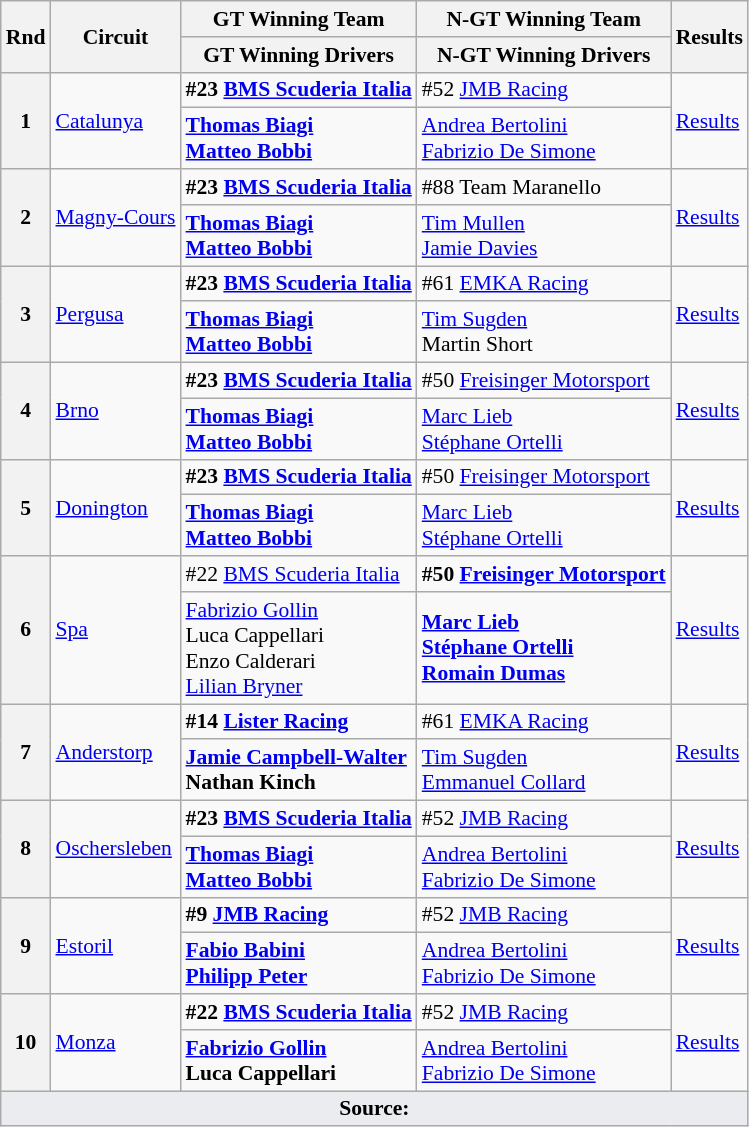<table class="wikitable" style="font-size: 90%;">
<tr>
<th rowspan=2>Rnd</th>
<th rowspan=2>Circuit</th>
<th>GT Winning Team</th>
<th>N-GT Winning Team</th>
<th rowspan=2>Results</th>
</tr>
<tr>
<th>GT Winning Drivers</th>
<th>N-GT Winning Drivers</th>
</tr>
<tr>
<th rowspan=2>1</th>
<td rowspan=2><a href='#'>Catalunya</a></td>
<td><strong> #23 <a href='#'>BMS Scuderia Italia</a></strong></td>
<td> #52 <a href='#'>JMB Racing</a></td>
<td rowspan=2><a href='#'>Results</a></td>
</tr>
<tr>
<td> <strong><a href='#'>Thomas Biagi</a></strong><br> <strong><a href='#'>Matteo Bobbi</a></strong></td>
<td> <a href='#'>Andrea Bertolini</a><br> <a href='#'>Fabrizio De Simone</a></td>
</tr>
<tr>
<th rowspan=2>2</th>
<td rowspan=2><a href='#'>Magny-Cours</a></td>
<td><strong> #23 <a href='#'>BMS Scuderia Italia</a></strong></td>
<td> #88 Team Maranello</td>
<td rowspan=2><a href='#'>Results</a></td>
</tr>
<tr>
<td> <strong><a href='#'>Thomas Biagi</a></strong><br> <strong><a href='#'>Matteo Bobbi</a></strong></td>
<td> <a href='#'>Tim Mullen</a><br> <a href='#'>Jamie Davies</a></td>
</tr>
<tr>
<th rowspan=2>3</th>
<td rowspan=2><a href='#'>Pergusa</a></td>
<td><strong> #23 <a href='#'>BMS Scuderia Italia</a></strong></td>
<td> #61 <a href='#'>EMKA Racing</a></td>
<td rowspan=2><a href='#'>Results</a></td>
</tr>
<tr>
<td> <strong><a href='#'>Thomas Biagi</a></strong><br> <strong><a href='#'>Matteo Bobbi</a></strong></td>
<td> <a href='#'>Tim Sugden</a><br> Martin Short</td>
</tr>
<tr>
<th rowspan=2>4</th>
<td rowspan=2><a href='#'>Brno</a></td>
<td><strong> #23 <a href='#'>BMS Scuderia Italia</a></strong></td>
<td> #50 <a href='#'>Freisinger Motorsport</a></td>
<td rowspan=2><a href='#'>Results</a></td>
</tr>
<tr>
<td> <strong><a href='#'>Thomas Biagi</a></strong><br> <strong><a href='#'>Matteo Bobbi</a></strong></td>
<td> <a href='#'>Marc Lieb</a><br> <a href='#'>Stéphane Ortelli</a></td>
</tr>
<tr>
<th rowspan=2>5</th>
<td rowspan=2><a href='#'>Donington</a></td>
<td><strong> #23 <a href='#'>BMS Scuderia Italia</a></strong></td>
<td> #50 <a href='#'>Freisinger Motorsport</a></td>
<td rowspan=2><a href='#'>Results</a></td>
</tr>
<tr>
<td> <strong><a href='#'>Thomas Biagi</a></strong><br> <strong><a href='#'>Matteo Bobbi</a></strong></td>
<td> <a href='#'>Marc Lieb</a><br> <a href='#'>Stéphane Ortelli</a></td>
</tr>
<tr>
<th rowspan=2>6</th>
<td rowspan=2><a href='#'>Spa</a></td>
<td> #22 <a href='#'>BMS Scuderia Italia</a></td>
<td><strong> #50 <a href='#'>Freisinger Motorsport</a></strong></td>
<td rowspan=2><a href='#'>Results</a></td>
</tr>
<tr>
<td> <a href='#'>Fabrizio Gollin</a><br> Luca Cappellari<br> Enzo Calderari<br> <a href='#'>Lilian Bryner</a></td>
<td> <strong><a href='#'>Marc Lieb</a></strong><br> <strong><a href='#'>Stéphane Ortelli</a></strong><br> <strong><a href='#'>Romain Dumas</a></strong></td>
</tr>
<tr>
<th rowspan=2>7</th>
<td rowspan=2><a href='#'>Anderstorp</a></td>
<td><strong> #14 <a href='#'>Lister Racing</a></strong></td>
<td> #61 <a href='#'>EMKA Racing</a></td>
<td rowspan=2><a href='#'>Results</a></td>
</tr>
<tr>
<td> <strong><a href='#'>Jamie Campbell-Walter</a></strong><br> <strong>Nathan Kinch</strong></td>
<td> <a href='#'>Tim Sugden</a><br> <a href='#'>Emmanuel Collard</a></td>
</tr>
<tr>
<th rowspan=2>8</th>
<td rowspan=2><a href='#'>Oschersleben</a></td>
<td><strong> #23 <a href='#'>BMS Scuderia Italia</a></strong></td>
<td> #52 <a href='#'>JMB Racing</a></td>
<td rowspan=2><a href='#'>Results</a></td>
</tr>
<tr>
<td> <strong><a href='#'>Thomas Biagi</a></strong><br> <strong><a href='#'>Matteo Bobbi</a></strong></td>
<td> <a href='#'>Andrea Bertolini</a><br> <a href='#'>Fabrizio De Simone</a></td>
</tr>
<tr>
<th rowspan=2>9</th>
<td rowspan=2><a href='#'>Estoril</a></td>
<td><strong> #9 <a href='#'>JMB Racing</a></strong></td>
<td> #52 <a href='#'>JMB Racing</a></td>
<td rowspan=2><a href='#'>Results</a></td>
</tr>
<tr>
<td> <strong><a href='#'>Fabio Babini</a></strong><br> <strong><a href='#'>Philipp Peter</a></strong></td>
<td> <a href='#'>Andrea Bertolini</a><br> <a href='#'>Fabrizio De Simone</a></td>
</tr>
<tr>
<th rowspan=2>10</th>
<td rowspan=2><a href='#'>Monza</a></td>
<td><strong> #22 <a href='#'>BMS Scuderia Italia</a></strong></td>
<td> #52 <a href='#'>JMB Racing</a></td>
<td rowspan=2><a href='#'>Results</a></td>
</tr>
<tr>
<td> <strong><a href='#'>Fabrizio Gollin</a></strong><br> <strong>Luca Cappellari</strong></td>
<td> <a href='#'>Andrea Bertolini</a><br> <a href='#'>Fabrizio De Simone</a></td>
</tr>
<tr class="sortbottom">
<td colspan="5" style="background-color:#EAECF0;text-align:center"><strong>Source:</strong></td>
</tr>
</table>
